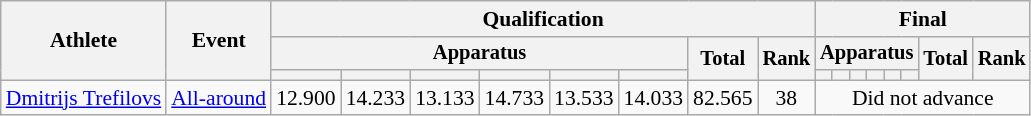<table class="wikitable" style="font-size:90%">
<tr>
<th rowspan=3>Athlete</th>
<th rowspan=3>Event</th>
<th colspan =8>Qualification</th>
<th colspan =8>Final</th>
</tr>
<tr style="font-size:95%">
<th colspan=6>Apparatus</th>
<th rowspan=2>Total</th>
<th rowspan=2>Rank</th>
<th colspan=6>Apparatus</th>
<th rowspan=2>Total</th>
<th rowspan=2>Rank</th>
</tr>
<tr style="font-size:95%">
<th></th>
<th></th>
<th></th>
<th></th>
<th></th>
<th></th>
<th></th>
<th></th>
<th></th>
<th></th>
<th></th>
<th></th>
</tr>
<tr align=center>
<td align=left><a href='#'>Dmitrijs Trefilovs</a></td>
<td align=left><a href='#'>All-around</a></td>
<td>12.900</td>
<td>14.233</td>
<td>13.133</td>
<td>14.733</td>
<td>13.533</td>
<td>14.033</td>
<td>82.565</td>
<td>38</td>
<td colspan=8>Did not advance</td>
</tr>
</table>
